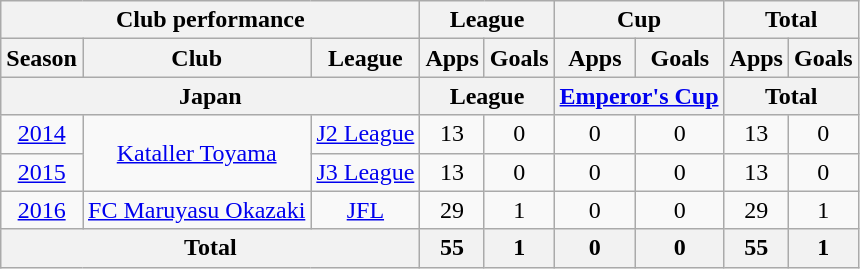<table class="wikitable" style="text-align:center;">
<tr>
<th colspan=3>Club performance</th>
<th colspan=2>League</th>
<th colspan=2>Cup</th>
<th colspan=2>Total</th>
</tr>
<tr>
<th>Season</th>
<th>Club</th>
<th>League</th>
<th>Apps</th>
<th>Goals</th>
<th>Apps</th>
<th>Goals</th>
<th>Apps</th>
<th>Goals</th>
</tr>
<tr>
<th colspan=3>Japan</th>
<th colspan=2>League</th>
<th colspan=2><a href='#'>Emperor's Cup</a></th>
<th colspan=2>Total</th>
</tr>
<tr>
<td><a href='#'>2014</a></td>
<td rowspan="2"><a href='#'>Kataller Toyama</a></td>
<td><a href='#'>J2 League</a></td>
<td>13</td>
<td>0</td>
<td>0</td>
<td>0</td>
<td>13</td>
<td>0</td>
</tr>
<tr>
<td><a href='#'>2015</a></td>
<td><a href='#'>J3 League</a></td>
<td>13</td>
<td>0</td>
<td>0</td>
<td>0</td>
<td>13</td>
<td>0</td>
</tr>
<tr>
<td><a href='#'>2016</a></td>
<td rowspan="1"><a href='#'>FC Maruyasu Okazaki</a></td>
<td rowspan="1"><a href='#'>JFL</a></td>
<td>29</td>
<td>1</td>
<td>0</td>
<td>0</td>
<td>29</td>
<td>1</td>
</tr>
<tr>
<th colspan=3>Total</th>
<th>55</th>
<th>1</th>
<th>0</th>
<th>0</th>
<th>55</th>
<th>1</th>
</tr>
</table>
